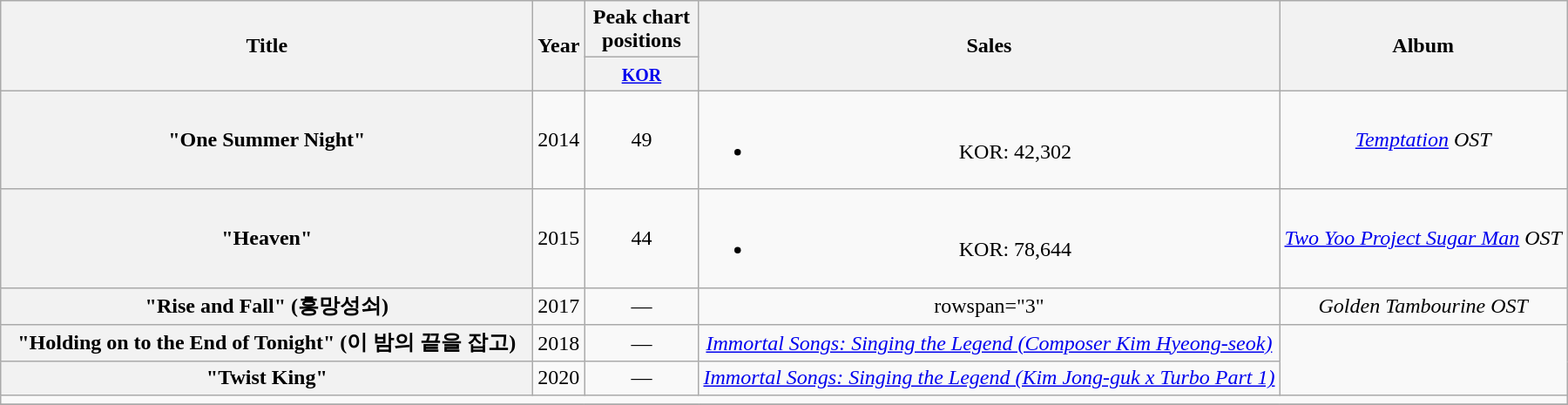<table class="wikitable plainrowheaders" style="text-align:center;">
<tr>
<th scope="col" rowspan="2" style="width:25em;">Title</th>
<th scope="col" rowspan="2">Year</th>
<th scope="col" colspan="1" style="width:5em;">Peak chart positions</th>
<th scope="col" rowspan="2">Sales</th>
<th scope="col" rowspan="2">Album</th>
</tr>
<tr>
<th><small><a href='#'>KOR</a></small><br></th>
</tr>
<tr>
<th scope="row">"One Summer Night"<br></th>
<td>2014</td>
<td>49</td>
<td><br><ul><li>KOR: 42,302</li></ul></td>
<td><em><a href='#'>Temptation</a> OST</em></td>
</tr>
<tr>
<th scope="row">"Heaven"</th>
<td>2015</td>
<td>44</td>
<td><br><ul><li>KOR: 78,644</li></ul></td>
<td><em><a href='#'>Two Yoo Project Sugar Man</a> OST</em></td>
</tr>
<tr>
<th scope="row">"Rise and Fall" (흥망성쇠)<br></th>
<td>2017</td>
<td>—</td>
<td>rowspan="3" </td>
<td><em>Golden Tambourine OST</em></td>
</tr>
<tr>
<th scope="row">"Holding on to the End of Tonight" (이 밤의 끝을 잡고)</th>
<td>2018</td>
<td>—</td>
<td><em><a href='#'> Immortal Songs: Singing the Legend (Composer Kim Hyeong-seok)</a></em></td>
</tr>
<tr>
<th scope="row">"Twist King" <br></th>
<td>2020</td>
<td>—</td>
<td><em><a href='#'> Immortal Songs: Singing the Legend (Kim Jong-guk x Turbo Part 1)</a></em></td>
</tr>
<tr>
<td colspan="5"></td>
</tr>
<tr>
</tr>
</table>
